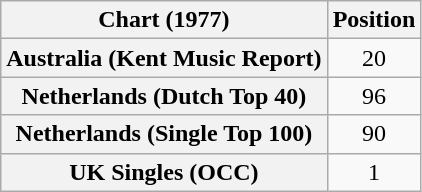<table class="wikitable sortable plainrowheaders" style="text-align:center">
<tr>
<th>Chart (1977)</th>
<th>Position</th>
</tr>
<tr>
<th scope="row">Australia (Kent Music Report)</th>
<td>20</td>
</tr>
<tr>
<th scope="row">Netherlands (Dutch Top 40)</th>
<td>96</td>
</tr>
<tr>
<th scope="row">Netherlands (Single Top 100)</th>
<td>90</td>
</tr>
<tr>
<th scope="row">UK Singles (OCC)</th>
<td>1</td>
</tr>
</table>
